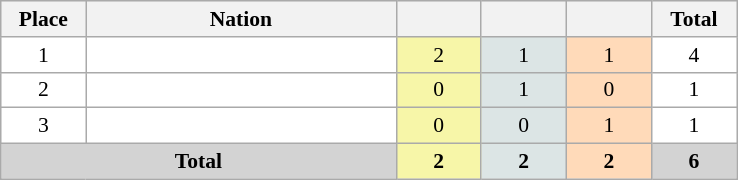<table class=wikitable style="border:1px solid #AAAAAA;font-size:90%">
<tr bgcolor="#EFEFEF">
<th width=50>Place</th>
<th width=200>Nation</th>
<th width=50></th>
<th width=50></th>
<th width=50></th>
<th width=50>Total</th>
</tr>
<tr align="center" valign="top" bgcolor="#FFFFFF">
<td>1</td>
<td align="left"></td>
<td style="background:#F7F6A8;">2</td>
<td style="background:#DCE5E5;">1</td>
<td style="background:#FFDAB9;">1</td>
<td>4</td>
</tr>
<tr align="center" valign="top" bgcolor="#FFFFFF">
<td>2</td>
<td align="left"></td>
<td style="background:#F7F6A8;">0</td>
<td style="background:#DCE5E5;">1</td>
<td style="background:#FFDAB9;">0</td>
<td>1</td>
</tr>
<tr align="center" valign="top" bgcolor="#FFFFFF">
<td rowspan="1" valign="center">3</td>
<td align="left"></td>
<td style="background:#F7F6A8;">0</td>
<td style="background:#DCE5E5;">0</td>
<td style="background:#FFDAB9;">1</td>
<td>1</td>
</tr>
<tr align="center">
<td colspan="2" bgcolor=D3D3D3><strong>Total</strong></td>
<td style="background:#F7F6A8;"><strong>2</strong></td>
<td style="background:#DCE5E5;"><strong>2</strong></td>
<td style="background:#FFDAB9;"><strong>2</strong></td>
<td bgcolor=D3D3D3><strong>6</strong></td>
</tr>
</table>
